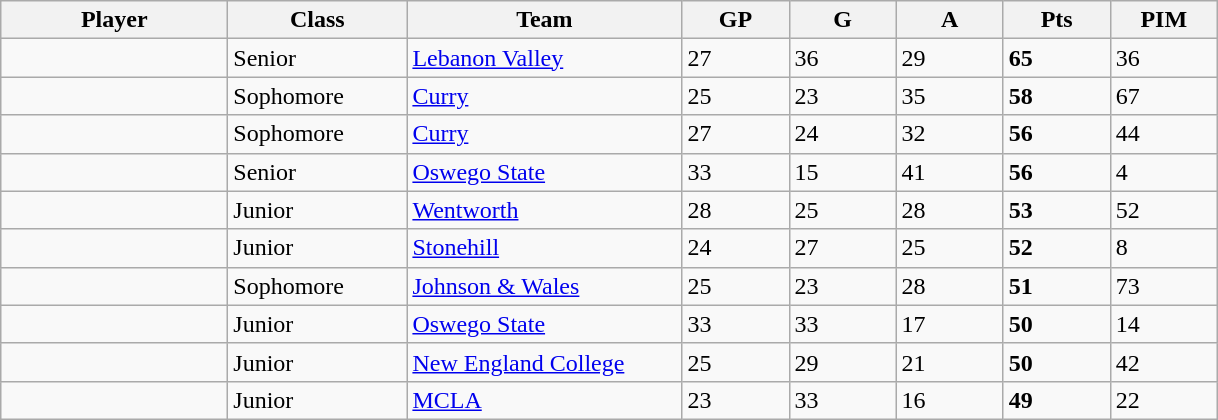<table class="wikitable sortable">
<tr>
<th style="width: 9em;">Player</th>
<th style="width: 7em;">Class</th>
<th style="width: 11em;">Team</th>
<th style="width: 4em;">GP</th>
<th style="width: 4em;">G</th>
<th style="width: 4em;">A</th>
<th style="width: 4em;">Pts</th>
<th style="width: 4em;">PIM</th>
</tr>
<tr>
<td></td>
<td>Senior</td>
<td><a href='#'>Lebanon Valley</a></td>
<td>27</td>
<td>36</td>
<td>29</td>
<td><strong>65</strong></td>
<td>36</td>
</tr>
<tr>
<td></td>
<td>Sophomore</td>
<td><a href='#'>Curry</a></td>
<td>25</td>
<td>23</td>
<td>35</td>
<td><strong>58</strong></td>
<td>67</td>
</tr>
<tr>
<td></td>
<td>Sophomore</td>
<td><a href='#'>Curry</a></td>
<td>27</td>
<td>24</td>
<td>32</td>
<td><strong>56</strong></td>
<td>44</td>
</tr>
<tr>
<td></td>
<td>Senior</td>
<td><a href='#'>Oswego State</a></td>
<td>33</td>
<td>15</td>
<td>41</td>
<td><strong>56</strong></td>
<td>4</td>
</tr>
<tr>
<td></td>
<td>Junior</td>
<td><a href='#'>Wentworth</a></td>
<td>28</td>
<td>25</td>
<td>28</td>
<td><strong>53</strong></td>
<td>52</td>
</tr>
<tr>
<td></td>
<td>Junior</td>
<td><a href='#'>Stonehill</a></td>
<td>24</td>
<td>27</td>
<td>25</td>
<td><strong>52</strong></td>
<td>8</td>
</tr>
<tr>
<td></td>
<td>Sophomore</td>
<td><a href='#'>Johnson & Wales</a></td>
<td>25</td>
<td>23</td>
<td>28</td>
<td><strong>51</strong></td>
<td>73</td>
</tr>
<tr>
<td></td>
<td>Junior</td>
<td><a href='#'>Oswego State</a></td>
<td>33</td>
<td>33</td>
<td>17</td>
<td><strong>50</strong></td>
<td>14</td>
</tr>
<tr>
<td></td>
<td>Junior</td>
<td><a href='#'>	New England College</a></td>
<td>25</td>
<td>29</td>
<td>21</td>
<td><strong>50</strong></td>
<td>42</td>
</tr>
<tr>
<td></td>
<td>Junior</td>
<td><a href='#'>MCLA</a></td>
<td>23</td>
<td>33</td>
<td>16</td>
<td><strong>49</strong></td>
<td>22</td>
</tr>
</table>
